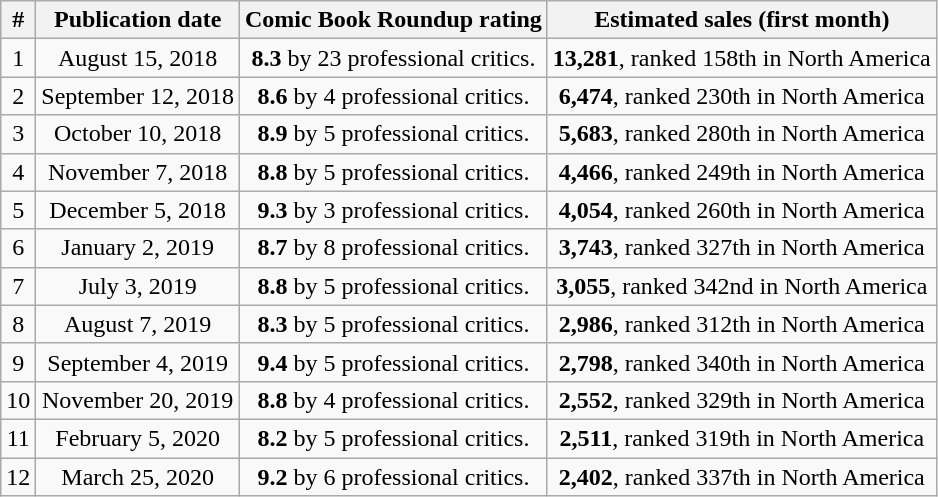<table class="wikitable" style="text-align:center;">
<tr>
<th>#</th>
<th>Publication date</th>
<th>Comic Book Roundup rating</th>
<th><strong>Estimated sales (first month)</strong></th>
</tr>
<tr>
<td>1</td>
<td>August 15, 2018</td>
<td><strong>8.3</strong> by 23 professional critics.</td>
<td><strong>13,281</strong>, ranked 158th in North America</td>
</tr>
<tr>
<td>2</td>
<td>September 12, 2018</td>
<td><strong>8.6</strong> by 4 professional critics.</td>
<td><strong>6,474</strong>, ranked 230th in North America</td>
</tr>
<tr>
<td>3</td>
<td>October 10, 2018</td>
<td><strong>8.9</strong> by 5 professional critics.</td>
<td><strong>5,683</strong>, ranked 280th in North America</td>
</tr>
<tr>
<td>4</td>
<td>November 7, 2018</td>
<td><strong>8.8</strong> by 5 professional critics.</td>
<td><strong>4,466</strong>, ranked 249th in North America</td>
</tr>
<tr>
<td>5</td>
<td>December 5, 2018</td>
<td><strong>9.3</strong> by 3 professional critics.</td>
<td><strong>4,054</strong>, ranked 260th in North America</td>
</tr>
<tr>
<td>6</td>
<td>January 2, 2019</td>
<td><strong>8.7</strong> by 8 professional critics.</td>
<td><strong>3,743</strong>, ranked 327th in North America</td>
</tr>
<tr>
<td>7</td>
<td>July 3, 2019</td>
<td><strong>8.8</strong> by 5 professional critics.</td>
<td><strong>3,055</strong>, ranked 342nd in North America</td>
</tr>
<tr>
<td>8</td>
<td>August 7, 2019</td>
<td><strong>8.3</strong> by 5 professional critics.</td>
<td><strong>2,986</strong>, ranked 312th in North America</td>
</tr>
<tr>
<td>9</td>
<td>September 4, 2019</td>
<td><strong>9.4</strong> by 5 professional critics.</td>
<td><strong>2,798</strong>, ranked 340th in North America</td>
</tr>
<tr>
<td>10</td>
<td>November 20, 2019</td>
<td><strong>8.8</strong> by 4 professional critics.</td>
<td><strong>2,552</strong>, ranked 329th in North America</td>
</tr>
<tr>
<td>11</td>
<td>February 5, 2020</td>
<td><strong>8.2</strong> by 5 professional critics.</td>
<td><strong>2,511</strong>, ranked 319th in North America</td>
</tr>
<tr>
<td>12</td>
<td>March 25, 2020</td>
<td><strong>9.2</strong> by 6 professional critics.</td>
<td><strong>2,402</strong>, ranked 337th in North America</td>
</tr>
</table>
